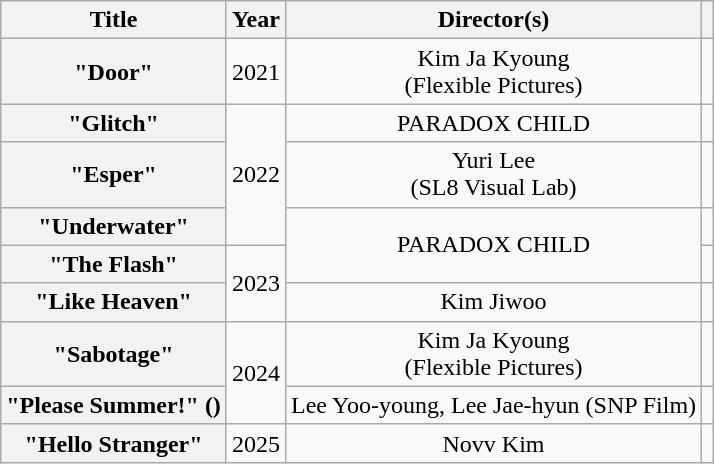<table class="wikitable plainrowheaders" style="text-align:center">
<tr>
<th scope="col">Title</th>
<th scope="col">Year</th>
<th scope="col">Director(s)</th>
<th scope="col"></th>
</tr>
<tr>
<th scope="row">"Door"</th>
<td>2021</td>
<td>Kim Ja Kyoung<br>(Flexible Pictures)</td>
<td></td>
</tr>
<tr>
<th scope="row">"Glitch"</th>
<td rowspan="3">2022</td>
<td>PARADOX CHILD</td>
<td></td>
</tr>
<tr>
<th scope="row">"Esper"</th>
<td>Yuri Lee<br>(SL8 Visual Lab)</td>
<td></td>
</tr>
<tr>
<th scope="row">"Underwater"</th>
<td rowspan="2">PARADOX CHILD</td>
<td></td>
</tr>
<tr>
<th scope="row">"The Flash"</th>
<td rowspan="2">2023</td>
<td></td>
</tr>
<tr>
<th scope="row">"Like Heaven"</th>
<td>Kim Jiwoo</td>
<td></td>
</tr>
<tr>
<th scope="row">"Sabotage"</th>
<td rowspan="2">2024</td>
<td>Kim Ja Kyoung<br>(Flexible Pictures)</td>
<td></td>
</tr>
<tr>
<th scope="row">"Please Summer!" ()</th>
<td>Lee Yoo-young, Lee Jae-hyun (SNP Film)</td>
<td></td>
</tr>
<tr>
<th scope="row">"Hello Stranger"</th>
<td>2025</td>
<td>Novv Kim</td>
<td></td>
</tr>
</table>
